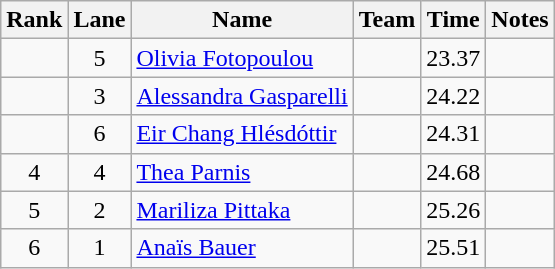<table class="wikitable sortable" style="text-align:center">
<tr>
<th>Rank</th>
<th>Lane</th>
<th>Name</th>
<th>Team</th>
<th>Time</th>
<th>Notes</th>
</tr>
<tr>
<td></td>
<td>5</td>
<td align="left"><a href='#'>Olivia Fotopoulou</a></td>
<td align=left></td>
<td>23.37</td>
<td></td>
</tr>
<tr>
<td></td>
<td>3</td>
<td align="left"><a href='#'>Alessandra Gasparelli</a></td>
<td align=left></td>
<td>24.22</td>
<td></td>
</tr>
<tr>
<td></td>
<td>6</td>
<td align="left"><a href='#'>Eir Chang Hlésdóttir</a></td>
<td align=left></td>
<td>24.31</td>
<td></td>
</tr>
<tr>
<td>4</td>
<td>4</td>
<td align="left"><a href='#'>Thea Parnis</a></td>
<td align=left></td>
<td>24.68</td>
<td></td>
</tr>
<tr>
<td>5</td>
<td>2</td>
<td align="left"><a href='#'>Mariliza Pittaka</a></td>
<td align=left></td>
<td>25.26</td>
<td></td>
</tr>
<tr>
<td>6</td>
<td>1</td>
<td align="left"><a href='#'>Anaïs Bauer</a></td>
<td align=left></td>
<td>25.51</td>
<td></td>
</tr>
</table>
